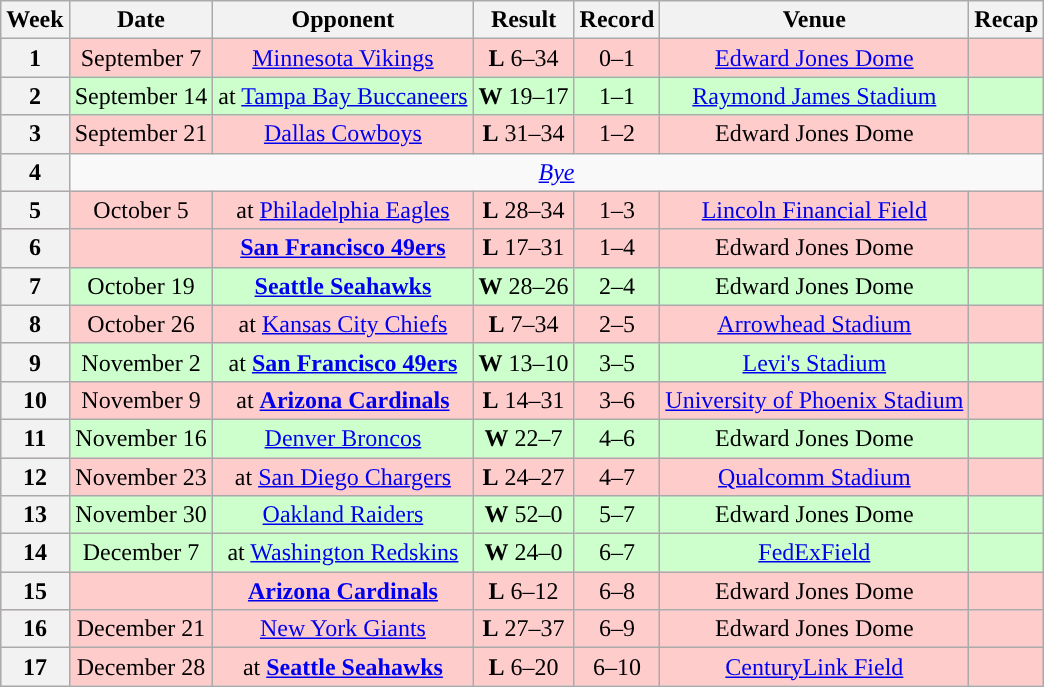<table class="wikitable" style="text-align:center">
<tr>
<th>Week</th>
<th>Date</th>
<th>Opponent</th>
<th>Result</th>
<th>Record</th>
<th>Venue</th>
<th>Recap</th>
</tr>
<tr style="background:#fcc">
<th>1</th>
<td>September 7</td>
<td><a href='#'>Minnesota Vikings</a></td>
<td><strong>L</strong> 6–34</td>
<td>0–1</td>
<td><a href='#'>Edward Jones Dome</a></td>
<td></td>
</tr>
<tr style="background:#cfc">
<th>2</th>
<td>September 14</td>
<td>at <a href='#'>Tampa Bay Buccaneers</a></td>
<td><strong>W</strong> 19–17</td>
<td>1–1</td>
<td><a href='#'>Raymond James Stadium</a></td>
<td></td>
</tr>
<tr style="background:#fcc">
<th>3</th>
<td>September 21</td>
<td><a href='#'>Dallas Cowboys</a></td>
<td><strong>L</strong> 31–34</td>
<td>1–2</td>
<td>Edward Jones Dome</td>
<td></td>
</tr>
<tr>
<th>4</th>
<td colspan="6"><em><a href='#'>Bye</a></em></td>
</tr>
<tr style="background:#fcc; text-align:center;">
<th>5</th>
<td>October 5</td>
<td>at <a href='#'>Philadelphia Eagles</a></td>
<td><strong>L</strong> 28–34</td>
<td>1–3</td>
<td><a href='#'>Lincoln Financial Field</a></td>
<td></td>
</tr>
<tr style="background:#fcc">
<th>6</th>
<td></td>
<td><strong><a href='#'>San Francisco 49ers</a></strong></td>
<td><strong>L</strong> 17–31</td>
<td>1–4</td>
<td>Edward Jones Dome</td>
<td></td>
</tr>
<tr style="background:#cfc">
<th>7</th>
<td>October 19</td>
<td><strong><a href='#'>Seattle Seahawks</a></strong></td>
<td><strong>W</strong> 28–26</td>
<td>2–4</td>
<td>Edward Jones Dome</td>
<td></td>
</tr>
<tr style="background:#fcc">
<th>8</th>
<td>October 26</td>
<td>at <a href='#'>Kansas City Chiefs</a></td>
<td><strong>L</strong> 7–34</td>
<td>2–5</td>
<td><a href='#'>Arrowhead Stadium</a></td>
<td></td>
</tr>
<tr style="background:#cfc">
<th>9</th>
<td>November 2</td>
<td>at <strong><a href='#'>San Francisco 49ers</a></strong></td>
<td><strong>W</strong> 13–10</td>
<td>3–5</td>
<td><a href='#'>Levi's Stadium</a></td>
<td></td>
</tr>
<tr style="background:#fcc">
<th>10</th>
<td>November 9</td>
<td>at <strong><a href='#'>Arizona Cardinals</a></strong></td>
<td><strong>L</strong> 14–31</td>
<td>3–6</td>
<td><a href='#'>University of Phoenix Stadium</a></td>
<td></td>
</tr>
<tr style="background:#cfc">
<th>11</th>
<td>November 16</td>
<td><a href='#'>Denver Broncos</a></td>
<td><strong>W</strong> 22–7</td>
<td>4–6</td>
<td>Edward Jones Dome</td>
<td></td>
</tr>
<tr style="background:#fcc">
<th>12</th>
<td>November 23</td>
<td>at <a href='#'>San Diego Chargers</a></td>
<td><strong>L</strong> 24–27</td>
<td>4–7</td>
<td><a href='#'>Qualcomm Stadium</a></td>
<td></td>
</tr>
<tr style="background:#cfc">
<th>13</th>
<td>November 30</td>
<td><a href='#'>Oakland Raiders</a></td>
<td><strong>W</strong> 52–0</td>
<td>5–7</td>
<td>Edward Jones Dome</td>
<td></td>
</tr>
<tr style="background:#cfc">
<th>14</th>
<td>December 7</td>
<td>at <a href='#'>Washington Redskins</a></td>
<td><strong>W</strong> 24–0</td>
<td>6–7</td>
<td><a href='#'>FedExField</a></td>
<td></td>
</tr>
<tr style="background:#fcc">
<th>15</th>
<td></td>
<td><strong><a href='#'>Arizona Cardinals</a></strong></td>
<td><strong>L</strong> 6–12</td>
<td>6–8</td>
<td>Edward Jones Dome</td>
<td></td>
</tr>
<tr style="background:#fcc">
<th>16</th>
<td>December 21</td>
<td><a href='#'>New York Giants</a></td>
<td><strong>L</strong> 27–37</td>
<td>6–9</td>
<td>Edward Jones Dome</td>
<td></td>
</tr>
<tr style="background:#fcc">
<th>17</th>
<td>December 28</td>
<td>at <strong><a href='#'>Seattle Seahawks</a></strong></td>
<td><strong>L</strong> 6–20</td>
<td>6–10</td>
<td><a href='#'>CenturyLink Field</a></td>
<td></td>
</tr>
</table>
